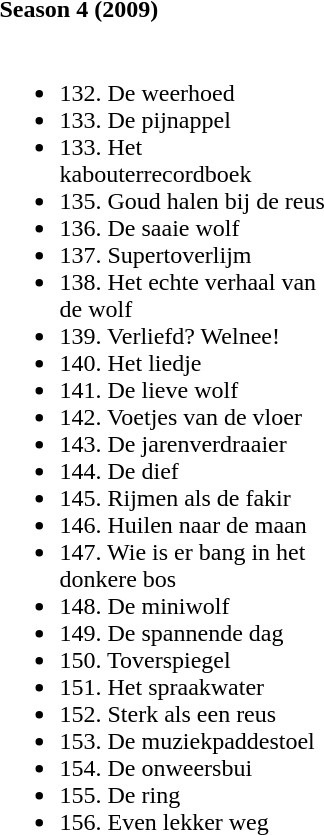<table>
<tr>
<td colspan="3"><br><strong>Season 4 (2009)</strong></td>
</tr>
<tr>
<td width="225" valign="top"><br><ul><li>132.  De weerhoed</li><li>133.  De pijnappel</li><li>133.  Het kabouterrecordboek</li><li>135.  Goud halen bij de reus</li><li>136.  De saaie wolf</li><li>137.  Supertoverlijm</li><li>138.  Het echte verhaal van de wolf</li><li>139.  Verliefd? Welnee!</li><li>140.  Het liedje</li><li>141.  De lieve wolf</li><li>142.  Voetjes van de vloer</li><li>143.  De jarenverdraaier</li><li>144.  De dief</li><li>145.  Rijmen als de fakir</li><li>146.  Huilen naar de maan</li><li>147.  Wie is er bang in het donkere bos</li><li>148.  De miniwolf</li><li>149.  De spannende dag</li><li>150.  Toverspiegel</li><li>151.  Het spraakwater</li><li>152.  Sterk als een reus</li><li>153.  De muziekpaddestoel</li><li>154.  De onweersbui</li><li>155.  De ring</li><li>156.  Even lekker weg</li></ul></td>
</tr>
</table>
